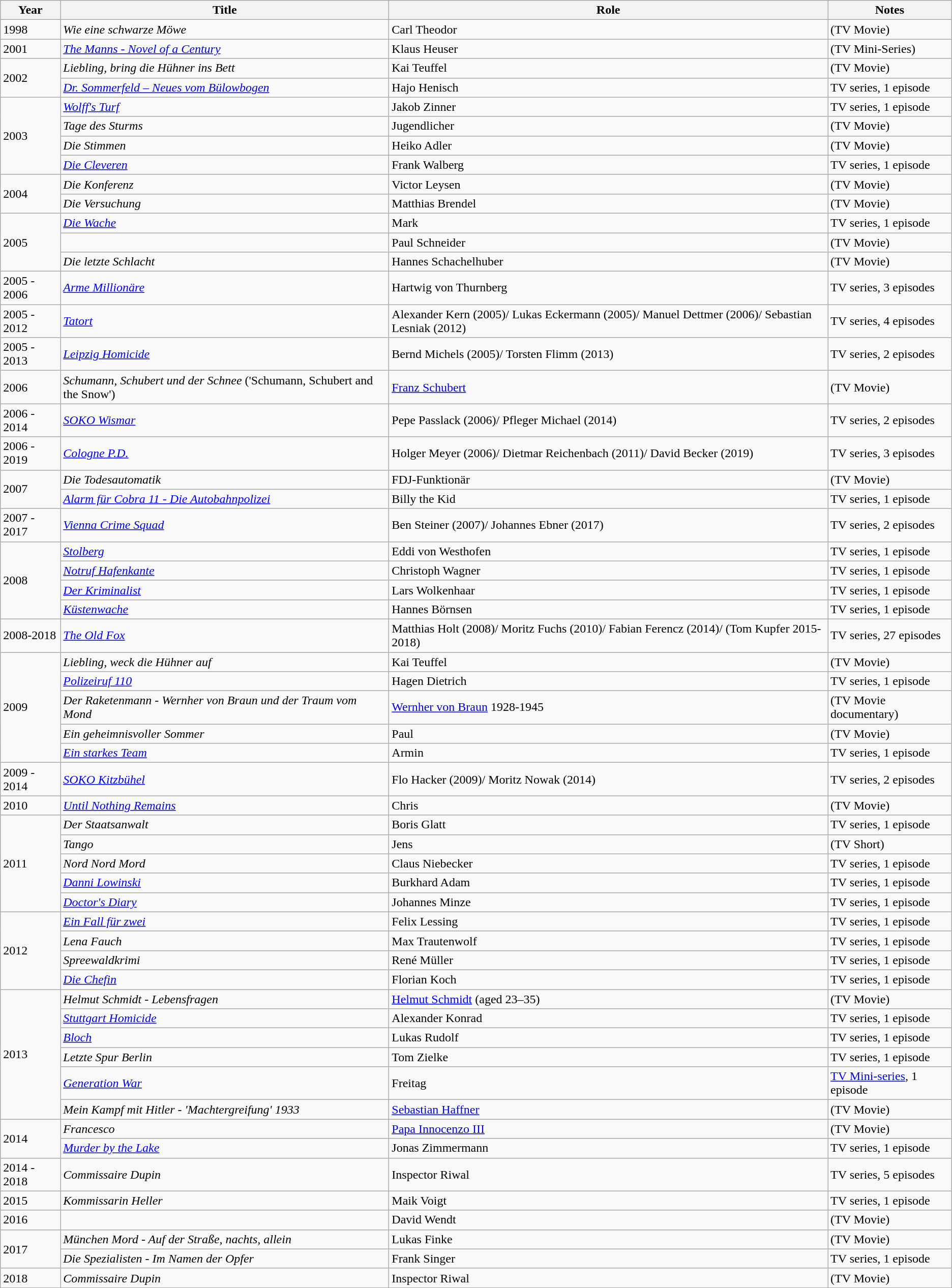<table class="wikitable sortable">
<tr>
<th>Year</th>
<th>Title</th>
<th>Role</th>
<th>Notes</th>
</tr>
<tr>
<td>1998</td>
<td><em>Wie eine schwarze Möwe</em></td>
<td>Carl Theodor</td>
<td>(TV Movie)</td>
</tr>
<tr>
<td>2001</td>
<td><em><a href='#'>The Manns - Novel of a Century</a></em></td>
<td>Klaus Heuser</td>
<td>(TV Mini-Series)</td>
</tr>
<tr>
<td rowspan=2>2002</td>
<td><em>Liebling, bring die Hühner ins Bett</em></td>
<td>Kai Teuffel</td>
<td>(TV Movie)</td>
</tr>
<tr>
<td><em><a href='#'>Dr. Sommerfeld – Neues vom Bülowbogen</a></em></td>
<td>Hajo Henisch</td>
<td>TV series, 1 episode</td>
</tr>
<tr>
<td rowspan=4>2003</td>
<td><em><a href='#'>Wolff's Turf</a></em></td>
<td>Jakob Zinner</td>
<td>TV series, 1 episode</td>
</tr>
<tr>
<td><em>Tage des Sturms</em></td>
<td>Jugendlicher</td>
<td>(TV Movie)</td>
</tr>
<tr>
<td><em>Die Stimmen</em></td>
<td>Heiko Adler</td>
<td>(TV Movie)</td>
</tr>
<tr>
<td><em><a href='#'>Die Cleveren</a></em></td>
<td>Frank Walberg</td>
<td>TV series, 1 episode</td>
</tr>
<tr>
<td rowspan=2>2004</td>
<td><em>Die Konferenz</em></td>
<td>Victor Leysen</td>
<td>(TV Movie)</td>
</tr>
<tr>
<td><em>Die Versuchung</em></td>
<td>Matthias Brendel</td>
<td>(TV Movie)</td>
</tr>
<tr>
<td rowspan=3>2005</td>
<td><em><a href='#'>Die Wache</a></em></td>
<td>Mark</td>
<td>TV series, 1 episode</td>
</tr>
<tr>
<td><em></em></td>
<td>Paul Schneider</td>
<td>(TV Movie)</td>
</tr>
<tr>
<td><em>Die letzte Schlacht</em></td>
<td>Hannes Schachelhuber</td>
<td>(TV Movie)</td>
</tr>
<tr>
<td>2005 - 2006</td>
<td><em><a href='#'>Arme Millionäre</a></em></td>
<td>Hartwig von Thurnberg</td>
<td>TV series, 3 episodes</td>
</tr>
<tr>
<td>2005 - 2012</td>
<td><em><a href='#'>Tatort</a></em></td>
<td>Alexander Kern (2005)/ Lukas Eckermann (2005)/ Manuel Dettmer (2006)/ Sebastian Lesniak (2012)</td>
<td>TV series, 4 episodes</td>
</tr>
<tr>
<td>2005 - 2013</td>
<td><em><a href='#'>Leipzig Homicide</a></em></td>
<td>Bernd Michels (2005)/ Torsten Flimm (2013)</td>
<td>TV series, 2 episodes</td>
</tr>
<tr>
<td>2006</td>
<td><em>Schumann, Schubert und der Schnee</em> ('Schumann, Schubert and the Snow')</td>
<td><a href='#'>Franz Schubert</a></td>
<td>(TV Movie)</td>
</tr>
<tr>
<td>2006 - 2014</td>
<td><em><a href='#'>SOKO Wismar</a></em></td>
<td>Pepe Passlack (2006)/ Pfleger Michael (2014)</td>
<td>TV series, 2 episodes</td>
</tr>
<tr>
<td>2006 - 2019</td>
<td><em><a href='#'>Cologne P.D.</a></em></td>
<td>Holger Meyer (2006)/ Dietmar Reichenbach (2011)/ David Becker (2019)</td>
<td>TV series, 3 episodes</td>
</tr>
<tr>
<td rowspan=2>2007</td>
<td><em>Die Todesautomatik</em></td>
<td>FDJ-Funktionär</td>
<td>(TV Movie)</td>
</tr>
<tr>
<td><em><a href='#'>Alarm für Cobra 11 - Die Autobahnpolizei</a></em></td>
<td>Billy the Kid</td>
<td>TV series, 1 episode</td>
</tr>
<tr>
<td>2007 - 2017</td>
<td><em><a href='#'>Vienna Crime Squad</a></em></td>
<td>Ben Steiner (2007)/ Johannes Ebner (2017)</td>
<td>TV series, 2 episodes</td>
</tr>
<tr>
<td rowspan=4>2008</td>
<td><em><a href='#'>Stolberg</a></em></td>
<td>Eddi von Westhofen</td>
<td>TV series, 1 episode</td>
</tr>
<tr>
<td><em><a href='#'>Notruf Hafenkante</a></em></td>
<td>Christoph Wagner</td>
<td>TV series, 1 episode</td>
</tr>
<tr>
<td><em><a href='#'>Der Kriminalist</a></em></td>
<td>Lars Wolkenhaar</td>
<td>TV series, 1 episode</td>
</tr>
<tr>
<td><em><a href='#'>Küstenwache</a></em></td>
<td>Hannes Börnsen</td>
<td>TV series, 1 episode</td>
</tr>
<tr>
<td>2008-2018</td>
<td><em><a href='#'>The Old Fox</a></em></td>
<td>Matthias Holt (2008)/ Moritz Fuchs (2010)/ Fabian Ferencz  (2014)/ (Tom Kupfer 2015-2018)</td>
<td>TV series, 27 episodes</td>
</tr>
<tr>
<td rowspan=5>2009</td>
<td><em>Liebling, weck die Hühner auf</em></td>
<td>Kai Teuffel</td>
<td>(TV Movie)</td>
</tr>
<tr>
<td><em><a href='#'>Polizeiruf 110</a></em></td>
<td>Hagen Dietrich</td>
<td>TV series, 1 episode</td>
</tr>
<tr>
<td><em>Der Raketenmann - Wernher von Braun und der Traum vom Mond</em></td>
<td><a href='#'>Wernher von Braun</a> 1928-1945</td>
<td>(TV Movie documentary)</td>
</tr>
<tr>
<td><em>Ein geheimnisvoller Sommer</em></td>
<td>Paul</td>
<td>(TV Movie)</td>
</tr>
<tr>
<td><em><a href='#'>Ein starkes Team</a></em></td>
<td>Armin</td>
<td>TV series, 1 episode</td>
</tr>
<tr>
<td>2009 - 2014</td>
<td><em><a href='#'>SOKO Kitzbühel</a></em></td>
<td>Flo Hacker (2009)/ Moritz Nowak (2014)</td>
<td>TV series, 2 episodes</td>
</tr>
<tr>
<td>2010</td>
<td><em><a href='#'>Until Nothing Remains</a></em></td>
<td>Chris</td>
<td>(TV Movie)</td>
</tr>
<tr>
<td rowspan=5>2011</td>
<td><em>Der Staatsanwalt</em></td>
<td>Boris Glatt</td>
<td>TV series, 1 episode</td>
</tr>
<tr>
<td><em>Tango</em></td>
<td>Jens</td>
<td>(TV Short)</td>
</tr>
<tr>
<td><em>Nord Nord Mord</em></td>
<td>Claus Niebecker</td>
<td>TV series, 1 episode</td>
</tr>
<tr>
<td><em><a href='#'>Danni Lowinski</a></em></td>
<td>Burkhard Adam</td>
<td>TV series, 1 episode</td>
</tr>
<tr>
<td><em><a href='#'>Doctor's Diary</a></em></td>
<td>Johannes Minze</td>
<td>TV series, 1 episode</td>
</tr>
<tr>
<td rowspan=4>2012</td>
<td><em><a href='#'>Ein Fall für zwei</a></em></td>
<td>Felix Lessing</td>
<td>TV series, 1 episode</td>
</tr>
<tr>
<td><em>Lena Fauch</em></td>
<td>Max Trautenwolf</td>
<td>TV series, 1 episode</td>
</tr>
<tr>
<td><em>Spreewaldkrimi</em></td>
<td>René Müller</td>
<td>TV series, 1 episode</td>
</tr>
<tr>
<td><em><a href='#'>Die Chefin</a></em></td>
<td>Florian Koch</td>
<td>TV series, 1 episode</td>
</tr>
<tr>
<td rowspan=6>2013</td>
<td><em>Helmut Schmidt - Lebensfragen</em></td>
<td><a href='#'>Helmut Schmidt</a> (aged 23–35)</td>
<td>(TV Movie)</td>
</tr>
<tr>
<td><em><a href='#'>Stuttgart Homicide</a></em></td>
<td>Alexander Konrad</td>
<td>TV series, 1 episode</td>
</tr>
<tr>
<td><em><a href='#'>Bloch</a></em></td>
<td>Lukas Rudolf</td>
<td>TV series, 1 episode</td>
</tr>
<tr>
<td><em>Letzte Spur Berlin</em></td>
<td>Tom Zielke</td>
<td>TV series, 1 episode</td>
</tr>
<tr>
<td><em><a href='#'>Generation War</a></em></td>
<td>Freitag</td>
<td><a href='#'>TV Mini-series</a>, 1 episode</td>
</tr>
<tr>
<td><em>Mein Kampf mit Hitler - 'Machtergreifung' 1933</em></td>
<td><a href='#'>Sebastian Haffner</a></td>
<td>(TV Movie)</td>
</tr>
<tr>
<td rowspan=2>2014</td>
<td><em>Francesco</em></td>
<td><a href='#'>Papa Innocenzo III</a></td>
<td>(TV Movie)</td>
</tr>
<tr>
<td><em><a href='#'>Murder by the Lake</a></em></td>
<td>Jonas Zimmermann</td>
<td>TV series, 1 episode</td>
</tr>
<tr>
<td>2014 - 2018</td>
<td><em>Commissaire Dupin</em></td>
<td>Inspector Riwal</td>
<td>TV series, 5 episodes</td>
</tr>
<tr>
<td>2015</td>
<td><em>Kommissarin Heller</em></td>
<td>Maik Voigt</td>
<td>TV series, 1 episode </td>
</tr>
<tr>
<td>2016</td>
<td><em></em></td>
<td>David Wendt</td>
<td>(TV Movie)</td>
</tr>
<tr>
<td rowspan=2>2017</td>
<td><em>München Mord - Auf der Straße, nachts, allein</em></td>
<td>Lukas Finke</td>
<td>(TV Movie)</td>
</tr>
<tr>
<td><em>Die Spezialisten - Im Namen der Opfer</em></td>
<td>Frank Singer</td>
<td>TV series, 1 episode</td>
</tr>
<tr>
<td>2018</td>
<td><em>Commissaire Dupin</em></td>
<td>Inspector Riwal</td>
<td>(TV Movie)</td>
</tr>
<tr>
</tr>
</table>
